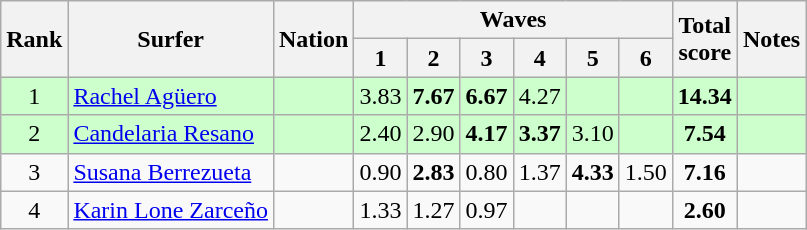<table class="wikitable sortable" style="text-align:center">
<tr>
<th rowspan=2>Rank</th>
<th rowspan=2>Surfer</th>
<th rowspan=2>Nation</th>
<th colspan=6>Waves</th>
<th rowspan=2>Total<br>score</th>
<th rowspan=2>Notes</th>
</tr>
<tr>
<th>1</th>
<th>2</th>
<th>3</th>
<th>4</th>
<th>5</th>
<th>6</th>
</tr>
<tr bgcolor=ccffcc>
<td>1</td>
<td align=left><a href='#'>Rachel Agüero</a></td>
<td align=left></td>
<td>3.83</td>
<td><strong>7.67</strong></td>
<td><strong>6.67</strong></td>
<td>4.27</td>
<td></td>
<td></td>
<td><strong>14.34</strong></td>
<td></td>
</tr>
<tr bgcolor=ccffcc>
<td>2</td>
<td align=left><a href='#'>Candelaria Resano</a></td>
<td align=left></td>
<td>2.40</td>
<td>2.90</td>
<td><strong>4.17</strong></td>
<td><strong>3.37</strong></td>
<td>3.10</td>
<td></td>
<td><strong>7.54</strong></td>
<td></td>
</tr>
<tr>
<td>3</td>
<td align=left><a href='#'>Susana Berrezueta</a></td>
<td align=left></td>
<td>0.90</td>
<td><strong>2.83</strong></td>
<td>0.80</td>
<td>1.37</td>
<td><strong>4.33</strong></td>
<td>1.50</td>
<td><strong>7.16</strong></td>
<td></td>
</tr>
<tr>
<td>4</td>
<td align=left><a href='#'>Karin Lone Zarceño</a></td>
<td align=left></td>
<td>1.33</td>
<td>1.27</td>
<td>0.97</td>
<td></td>
<td></td>
<td></td>
<td><strong>2.60</strong></td>
<td></td>
</tr>
</table>
